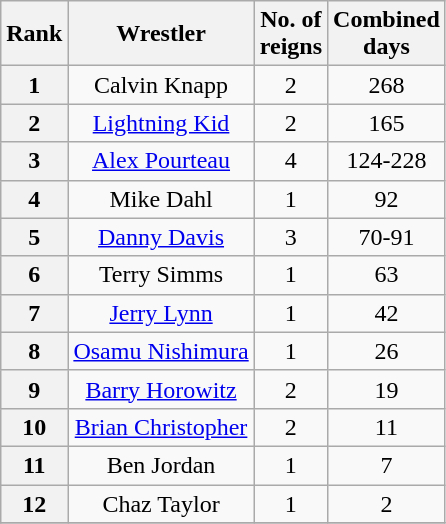<table class="wikitable sortable" style="text-align: center">
<tr>
<th>Rank</th>
<th>Wrestler</th>
<th>No. of<br>reigns</th>
<th>Combined<br>days</th>
</tr>
<tr>
<th>1</th>
<td>Calvin Knapp</td>
<td>2</td>
<td>268</td>
</tr>
<tr>
<th>2</th>
<td><a href='#'>Lightning Kid</a></td>
<td>2</td>
<td>165</td>
</tr>
<tr>
<th>3</th>
<td><a href='#'>Alex Pourteau</a></td>
<td>4</td>
<td>124-228</td>
</tr>
<tr>
<th>4</th>
<td>Mike Dahl</td>
<td>1</td>
<td>92</td>
</tr>
<tr>
<th>5</th>
<td><a href='#'>Danny Davis</a></td>
<td>3</td>
<td>70-91</td>
</tr>
<tr>
<th>6</th>
<td>Terry Simms</td>
<td>1</td>
<td>63</td>
</tr>
<tr>
<th>7</th>
<td><a href='#'>Jerry Lynn</a></td>
<td>1</td>
<td>42</td>
</tr>
<tr>
<th>8</th>
<td><a href='#'>Osamu Nishimura</a></td>
<td>1</td>
<td>26</td>
</tr>
<tr>
<th>9</th>
<td><a href='#'>Barry Horowitz</a></td>
<td>2</td>
<td>19</td>
</tr>
<tr>
<th>10</th>
<td><a href='#'>Brian Christopher</a></td>
<td>2</td>
<td>11</td>
</tr>
<tr>
<th>11</th>
<td>Ben Jordan</td>
<td>1</td>
<td>7</td>
</tr>
<tr>
<th>12</th>
<td>Chaz Taylor</td>
<td>1</td>
<td>2</td>
</tr>
<tr>
</tr>
</table>
